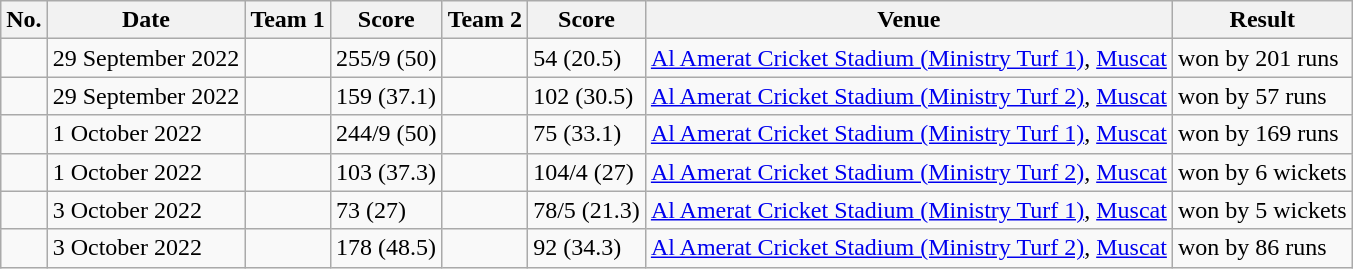<table class="wikitable">
<tr>
<th>No.</th>
<th>Date</th>
<th>Team 1</th>
<th>Score</th>
<th>Team 2</th>
<th>Score</th>
<th>Venue</th>
<th>Result</th>
</tr>
<tr>
<td></td>
<td>29 September 2022</td>
<td></td>
<td>255/9 (50)</td>
<td></td>
<td>54 (20.5)</td>
<td><a href='#'>Al Amerat Cricket Stadium (Ministry Turf 1)</a>, <a href='#'>Muscat</a></td>
<td> won by 201 runs</td>
</tr>
<tr>
<td></td>
<td>29 September 2022</td>
<td></td>
<td>159 (37.1)</td>
<td></td>
<td>102 (30.5)</td>
<td><a href='#'>Al Amerat Cricket Stadium (Ministry Turf 2)</a>, <a href='#'>Muscat</a></td>
<td> won by 57 runs</td>
</tr>
<tr>
<td></td>
<td>1 October 2022</td>
<td></td>
<td>244/9 (50)</td>
<td></td>
<td>75 (33.1)</td>
<td><a href='#'>Al Amerat Cricket Stadium (Ministry Turf 1)</a>, <a href='#'>Muscat</a></td>
<td> won by 169 runs</td>
</tr>
<tr>
<td></td>
<td>1 October 2022</td>
<td></td>
<td>103 (37.3)</td>
<td></td>
<td>104/4 (27)</td>
<td><a href='#'>Al Amerat Cricket Stadium (Ministry Turf 2)</a>, <a href='#'>Muscat</a></td>
<td> won by 6 wickets</td>
</tr>
<tr>
<td></td>
<td>3 October 2022</td>
<td></td>
<td>73 (27)</td>
<td></td>
<td>78/5 (21.3)</td>
<td><a href='#'>Al Amerat Cricket Stadium (Ministry Turf 1)</a>, <a href='#'>Muscat</a></td>
<td> won by 5 wickets</td>
</tr>
<tr>
<td></td>
<td>3 October 2022</td>
<td></td>
<td>178 (48.5)</td>
<td></td>
<td>92 (34.3)</td>
<td><a href='#'>Al Amerat Cricket Stadium (Ministry Turf 2)</a>, <a href='#'>Muscat</a></td>
<td> won by 86 runs</td>
</tr>
</table>
